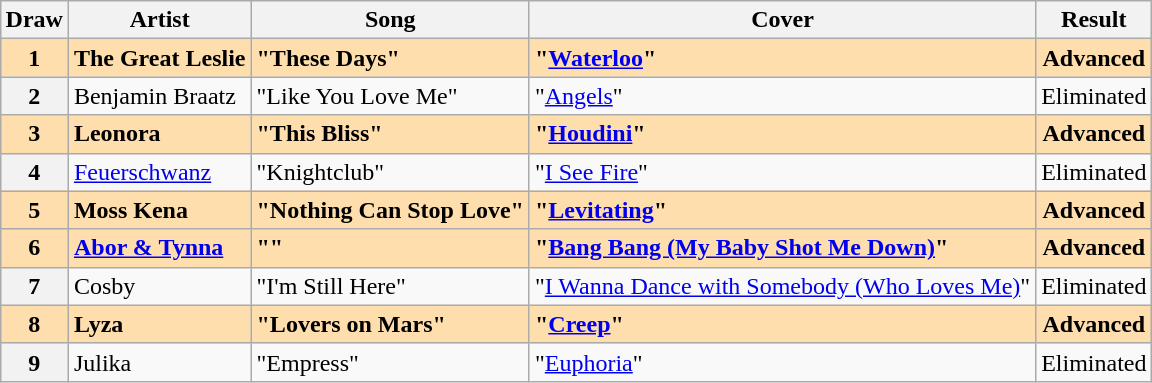<table class="sortable wikitable plainrowheaders" style="margin: 1em auto 1em auto; text-align:center;">
<tr>
<th>Draw</th>
<th>Artist</th>
<th>Song</th>
<th>Cover</th>
<th>Result</th>
</tr>
<tr style="background:navajowhite; font-weight:bold;">
<th scope="row" style="text-align:center; font-weight:bold; background-color:navajowhite;">1</th>
<td align="left">The Great Leslie</td>
<td align="left">"These Days"</td>
<td align="left">"<a href='#'>Waterloo</a>"</td>
<td>Advanced</td>
</tr>
<tr>
<th scope="row" style="text-align:center; ">2</th>
<td align="left">Benjamin Braatz</td>
<td align="left">"Like You Love Me"</td>
<td align="left">"<a href='#'>Angels</a>"</td>
<td>Eliminated</td>
</tr>
<tr style="background:navajowhite; font-weight:bold;">
<th scope="row" style="text-align:center; font-weight:bold; background-color:navajowhite;">3</th>
<td align="left">Leonora</td>
<td align="left">"This Bliss"</td>
<td align="left">"<a href='#'>Houdini</a>"</td>
<td>Advanced</td>
</tr>
<tr>
<th scope="row" style="text-align:center; ">4</th>
<td align="left"><a href='#'>Feuerschwanz</a></td>
<td align="left">"Knightclub"</td>
<td align="left">"<a href='#'>I See Fire</a>"</td>
<td>Eliminated</td>
</tr>
<tr style="background:navajowhite; font-weight:bold;">
<th scope="row" style="text-align:center; font-weight:bold; background-color:navajowhite;">5</th>
<td align="left">Moss Kena</td>
<td align="left">"Nothing Can Stop Love"</td>
<td align="left">"<a href='#'>Levitating</a>"</td>
<td>Advanced</td>
</tr>
<tr style="background:navajowhite; font-weight:bold;">
<th scope="row" style="text-align:center; font-weight:bold; background-color:navajowhite;">6</th>
<td align="left"><a href='#'>Abor & Tynna</a></td>
<td align="left">""</td>
<td align="left">"<a href='#'>Bang Bang (My Baby Shot Me Down)</a>"</td>
<td>Advanced</td>
</tr>
<tr>
<th scope="row" style="text-align:center; ">7</th>
<td align="left">Cosby</td>
<td align="left">"I'm Still Here"</td>
<td align="left">"<a href='#'>I Wanna Dance with Somebody (Who Loves Me)</a>"</td>
<td>Eliminated</td>
</tr>
<tr style="background:navajowhite; font-weight:bold;">
<th scope="row" style="text-align:center; font-weight:bold; background-color:navajowhite;">8</th>
<td align="left">Lyza</td>
<td align="left">"Lovers on Mars"</td>
<td align="left">"<a href='#'>Creep</a>"</td>
<td>Advanced</td>
</tr>
<tr>
<th scope="row" style="text-align:center; ">9</th>
<td align="left">Julika</td>
<td align="left">"Empress"</td>
<td align="left">"<a href='#'>Euphoria</a>"</td>
<td>Eliminated</td>
</tr>
</table>
